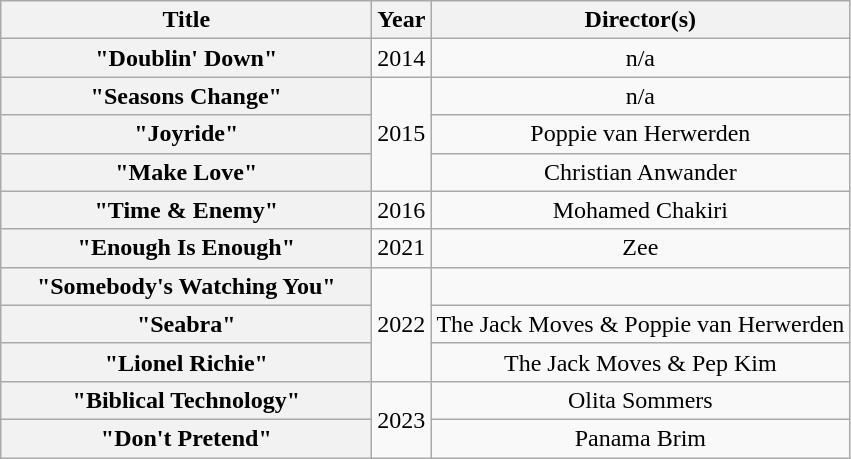<table class="wikitable plainrowheaders" style="text-align:center;">
<tr>
<th scope="col" style="width:15em;">Title</th>
<th scope="col">Year</th>
<th scope="col">Director(s)</th>
</tr>
<tr>
<th scope="row">"Doublin' Down"</th>
<td>2014</td>
<td>n/a</td>
</tr>
<tr>
<th scope="row">"Seasons Change"</th>
<td rowspan="3">2015</td>
<td>n/a</td>
</tr>
<tr>
<th scope="row">"Joyride"</th>
<td>Poppie van Herwerden</td>
</tr>
<tr>
<th scope="row">"Make Love"</th>
<td>Christian Anwander</td>
</tr>
<tr>
<th scope="row">"Time & Enemy"</th>
<td>2016</td>
<td>Mohamed Chakiri</td>
</tr>
<tr>
<th scope="row">"Enough Is Enough"</th>
<td>2021</td>
<td>Zee</td>
</tr>
<tr>
<th scope="row">"Somebody's Watching You"</th>
<td rowspan="3">2022</td>
<td><em></em></td>
</tr>
<tr>
<th scope="row">"Seabra"</th>
<td>The Jack Moves & Poppie van Herwerden</td>
</tr>
<tr>
<th scope="row">"Lionel Richie"</th>
<td>The Jack Moves & Pep Kim</td>
</tr>
<tr>
<th scope="row">"Biblical Technology"</th>
<td rowspan="2">2023</td>
<td>Olita Sommers</td>
</tr>
<tr>
<th scope="row">"Don't Pretend"</th>
<td>Panama Brim</td>
</tr>
</table>
